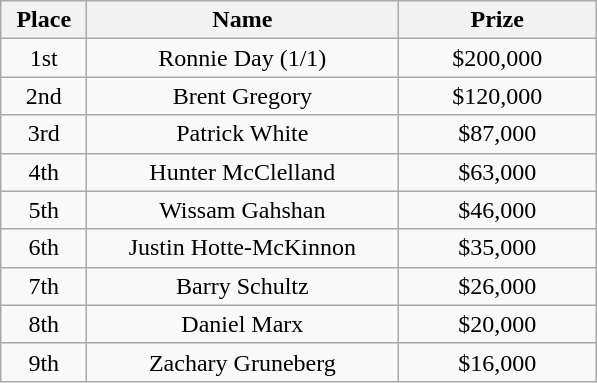<table class="wikitable">
<tr>
<th width="50">Place</th>
<th width="200">Name</th>
<th width="125">Prize</th>
</tr>
<tr>
<td align = "center">1st</td>
<td align = "center"> Ronnie Day (1/1)</td>
<td align = "center">$200,000</td>
</tr>
<tr>
<td align = "center">2nd</td>
<td align = "center"> Brent Gregory</td>
<td align = "center">$120,000</td>
</tr>
<tr>
<td align = "center">3rd</td>
<td align = "center"> Patrick White</td>
<td align = "center">$87,000</td>
</tr>
<tr>
<td align = "center">4th</td>
<td align = "center"> Hunter McClelland</td>
<td align = "center">$63,000</td>
</tr>
<tr>
<td align = "center">5th</td>
<td align = "center"> Wissam Gahshan</td>
<td align = "center">$46,000</td>
</tr>
<tr>
<td align = "center">6th</td>
<td align = "center"> Justin Hotte-McKinnon</td>
<td align = "center">$35,000</td>
</tr>
<tr>
<td align = "center">7th</td>
<td align = "center"> Barry Schultz</td>
<td align = "center">$26,000</td>
</tr>
<tr>
<td align = "center">8th</td>
<td align = "center"> Daniel Marx</td>
<td align = "center">$20,000</td>
</tr>
<tr>
<td align = "center">9th</td>
<td align = "center"> Zachary Gruneberg</td>
<td align = "center">$16,000</td>
</tr>
</table>
